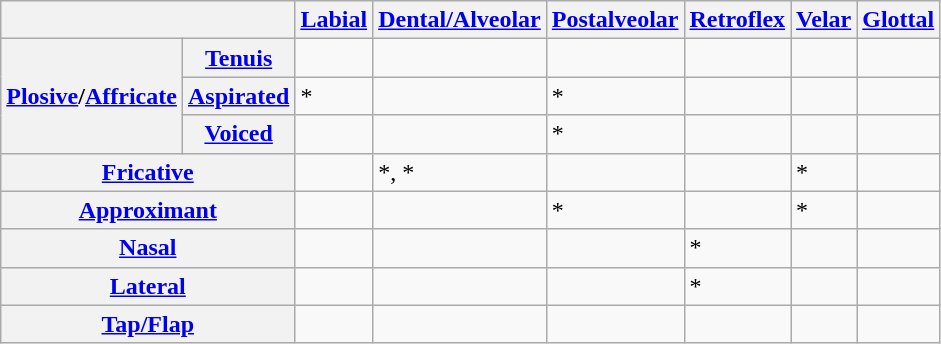<table class="wikitable">
<tr>
<th colspan="2"></th>
<th><a href='#'>Labial</a></th>
<th><a href='#'>Dental/Alveolar</a></th>
<th><a href='#'>Postalveolar</a></th>
<th><a href='#'>Retroflex</a></th>
<th><a href='#'>Velar</a></th>
<th><a href='#'>Glottal</a></th>
</tr>
<tr>
<th rowspan="3"><strong><a href='#'>Plosive</a>/<a href='#'>Affricate</a></strong></th>
<th><strong><a href='#'>Tenuis</a></strong></th>
<td></td>
<td></td>
<td></td>
<td></td>
<td></td>
<td></td>
</tr>
<tr>
<th><strong><a href='#'>Aspirated</a></strong></th>
<td>*</td>
<td></td>
<td>*</td>
<td></td>
<td></td>
<td></td>
</tr>
<tr>
<th><strong><a href='#'>Voiced</a></strong></th>
<td></td>
<td></td>
<td>*</td>
<td></td>
<td></td>
<td></td>
</tr>
<tr>
<th colspan="2"><strong><a href='#'>Fricative</a></strong></th>
<td></td>
<td>*, *</td>
<td></td>
<td></td>
<td>*</td>
<td></td>
</tr>
<tr>
<th colspan="2"><strong><a href='#'>Approximant</a></strong></th>
<td></td>
<td></td>
<td>*</td>
<td></td>
<td>*</td>
<td></td>
</tr>
<tr>
<th colspan="2"><strong><a href='#'>Nasal</a></strong></th>
<td></td>
<td></td>
<td></td>
<td>*</td>
<td></td>
<td></td>
</tr>
<tr>
<th colspan="2"><strong><a href='#'>Lateral</a></strong></th>
<td></td>
<td></td>
<td></td>
<td>*</td>
<td></td>
<td></td>
</tr>
<tr>
<th colspan="2"><strong><a href='#'>Tap/Flap</a></strong></th>
<td></td>
<td></td>
<td></td>
<td></td>
<td></td>
<td></td>
</tr>
</table>
